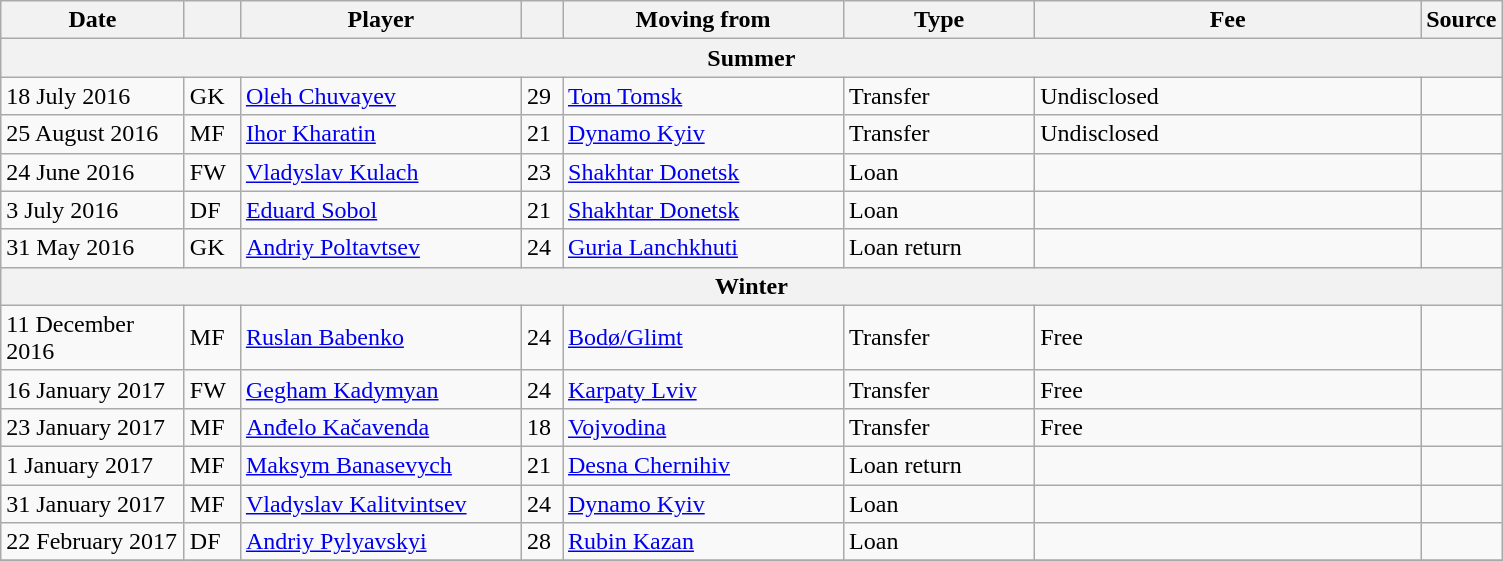<table class="wikitable sortable">
<tr>
<th style="width:115px;">Date</th>
<th style="width:30px;"></th>
<th style="width:180px;">Player</th>
<th style="width:20px;"></th>
<th style="width:180px;">Moving from</th>
<th style="width:120px;" class="unsortable">Type</th>
<th style="width:250px;" class="unsortable">Fee</th>
<th style="width:20px;">Source</th>
</tr>
<tr>
<th colspan=8>Summer</th>
</tr>
<tr>
<td>18 July 2016</td>
<td>GK</td>
<td> <a href='#'>Oleh Chuvayev</a></td>
<td>29</td>
<td> <a href='#'>Tom Tomsk</a></td>
<td>Transfer</td>
<td>Undisclosed</td>
<td></td>
</tr>
<tr>
<td>25 August 2016</td>
<td>MF</td>
<td> <a href='#'>Ihor Kharatin</a></td>
<td>21</td>
<td> <a href='#'>Dynamo Kyiv</a></td>
<td>Transfer</td>
<td>Undisclosed</td>
<td></td>
</tr>
<tr>
<td>24 June 2016</td>
<td>FW</td>
<td> <a href='#'>Vladyslav Kulach</a></td>
<td>23</td>
<td> <a href='#'>Shakhtar Donetsk</a></td>
<td>Loan</td>
<td></td>
<td></td>
</tr>
<tr>
<td>3 July 2016</td>
<td>DF</td>
<td> <a href='#'>Eduard Sobol</a></td>
<td>21</td>
<td> <a href='#'>Shakhtar Donetsk</a></td>
<td>Loan</td>
<td></td>
<td></td>
</tr>
<tr>
<td>31 May 2016</td>
<td>GK</td>
<td> <a href='#'>Andriy Poltavtsev</a></td>
<td>24</td>
<td> <a href='#'>Guria Lanchkhuti</a></td>
<td>Loan return</td>
<td></td>
<td></td>
</tr>
<tr>
<th colspan=8>Winter</th>
</tr>
<tr>
<td>11 December 2016</td>
<td>MF</td>
<td> <a href='#'>Ruslan Babenko</a></td>
<td>24</td>
<td> <a href='#'>Bodø/Glimt</a></td>
<td>Transfer</td>
<td>Free</td>
<td></td>
</tr>
<tr>
<td>16 January 2017</td>
<td>FW</td>
<td> <a href='#'>Gegham Kadymyan</a></td>
<td>24</td>
<td> <a href='#'>Karpaty Lviv</a></td>
<td>Transfer</td>
<td>Free</td>
<td></td>
</tr>
<tr>
<td>23 January 2017</td>
<td>MF</td>
<td> <a href='#'>Anđelo Kačavenda</a></td>
<td>18</td>
<td> <a href='#'>Vojvodina</a></td>
<td>Transfer</td>
<td>Free</td>
<td></td>
</tr>
<tr>
<td>1 January 2017</td>
<td>MF</td>
<td> <a href='#'>Maksym Banasevych</a></td>
<td>21</td>
<td> <a href='#'>Desna Chernihiv</a></td>
<td>Loan return</td>
<td></td>
<td></td>
</tr>
<tr>
<td>31 January 2017</td>
<td>MF</td>
<td> <a href='#'>Vladyslav Kalitvintsev</a></td>
<td>24</td>
<td> <a href='#'>Dynamo Kyiv</a></td>
<td>Loan</td>
<td></td>
<td></td>
</tr>
<tr>
<td>22 February 2017</td>
<td>DF</td>
<td> <a href='#'>Andriy Pylyavskyi</a></td>
<td>28</td>
<td> <a href='#'>Rubin Kazan</a></td>
<td>Loan</td>
<td></td>
<td></td>
</tr>
<tr>
</tr>
</table>
